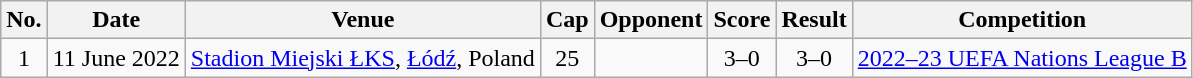<table class="wikitable sortable">
<tr>
<th scope=col>No.</th>
<th scope=col>Date</th>
<th scope=col>Venue</th>
<th scope=col>Cap</th>
<th scope=col>Opponent</th>
<th scope=col>Score</th>
<th scope=col>Result</th>
<th scope=col>Competition</th>
</tr>
<tr>
<td align=center>1</td>
<td>11 June 2022</td>
<td><a href='#'>Stadion Miejski ŁKS</a>, <a href='#'>Łódź</a>, Poland</td>
<td align=center>25</td>
<td></td>
<td align=center>3–0</td>
<td align=center>3–0</td>
<td><a href='#'>2022–23 UEFA Nations League B</a></td>
</tr>
</table>
